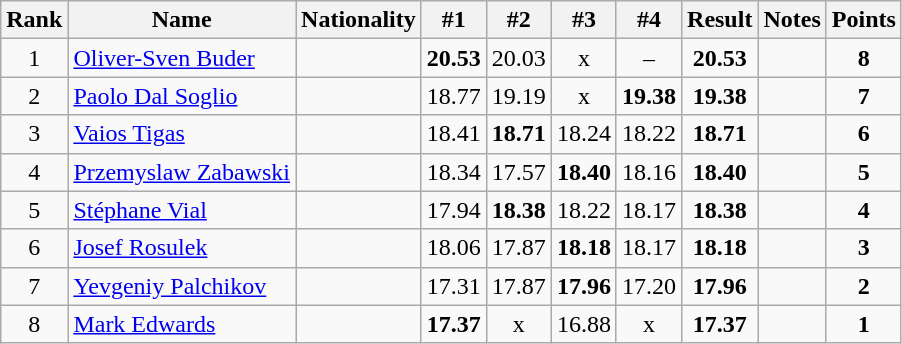<table class="wikitable sortable" style="text-align:center">
<tr>
<th>Rank</th>
<th>Name</th>
<th>Nationality</th>
<th>#1</th>
<th>#2</th>
<th>#3</th>
<th>#4</th>
<th>Result</th>
<th>Notes</th>
<th>Points</th>
</tr>
<tr>
<td>1</td>
<td align=left><a href='#'>Oliver-Sven Buder</a></td>
<td align=left></td>
<td><strong>20.53</strong></td>
<td>20.03</td>
<td>x</td>
<td>–</td>
<td><strong>20.53</strong></td>
<td></td>
<td><strong>8</strong></td>
</tr>
<tr>
<td>2</td>
<td align=left><a href='#'>Paolo Dal Soglio</a></td>
<td align=left></td>
<td>18.77</td>
<td>19.19</td>
<td>x</td>
<td><strong>19.38</strong></td>
<td><strong>19.38</strong></td>
<td></td>
<td><strong>7</strong></td>
</tr>
<tr>
<td>3</td>
<td align=left><a href='#'>Vaios Tigas</a></td>
<td align=left></td>
<td>18.41</td>
<td><strong>18.71</strong></td>
<td>18.24</td>
<td>18.22</td>
<td><strong>18.71</strong></td>
<td></td>
<td><strong>6</strong></td>
</tr>
<tr>
<td>4</td>
<td align=left><a href='#'>Przemyslaw Zabawski</a></td>
<td align=left></td>
<td>18.34</td>
<td>17.57</td>
<td><strong>18.40</strong></td>
<td>18.16</td>
<td><strong>18.40</strong></td>
<td></td>
<td><strong>5</strong></td>
</tr>
<tr>
<td>5</td>
<td align=left><a href='#'>Stéphane Vial</a></td>
<td align=left></td>
<td>17.94</td>
<td><strong>18.38</strong></td>
<td>18.22</td>
<td>18.17</td>
<td><strong>18.38</strong></td>
<td></td>
<td><strong>4</strong></td>
</tr>
<tr>
<td>6</td>
<td align=left><a href='#'>Josef Rosulek</a></td>
<td align=left></td>
<td>18.06</td>
<td>17.87</td>
<td><strong>18.18</strong></td>
<td>18.17</td>
<td><strong>18.18</strong></td>
<td></td>
<td><strong>3</strong></td>
</tr>
<tr>
<td>7</td>
<td align=left><a href='#'>Yevgeniy Palchikov</a></td>
<td align=left></td>
<td>17.31</td>
<td>17.87</td>
<td><strong>17.96</strong></td>
<td>17.20</td>
<td><strong>17.96</strong></td>
<td></td>
<td><strong>2</strong></td>
</tr>
<tr>
<td>8</td>
<td align=left><a href='#'>Mark Edwards</a></td>
<td align=left></td>
<td><strong>17.37</strong></td>
<td>x</td>
<td>16.88</td>
<td>x</td>
<td><strong>17.37</strong></td>
<td></td>
<td><strong>1</strong></td>
</tr>
</table>
